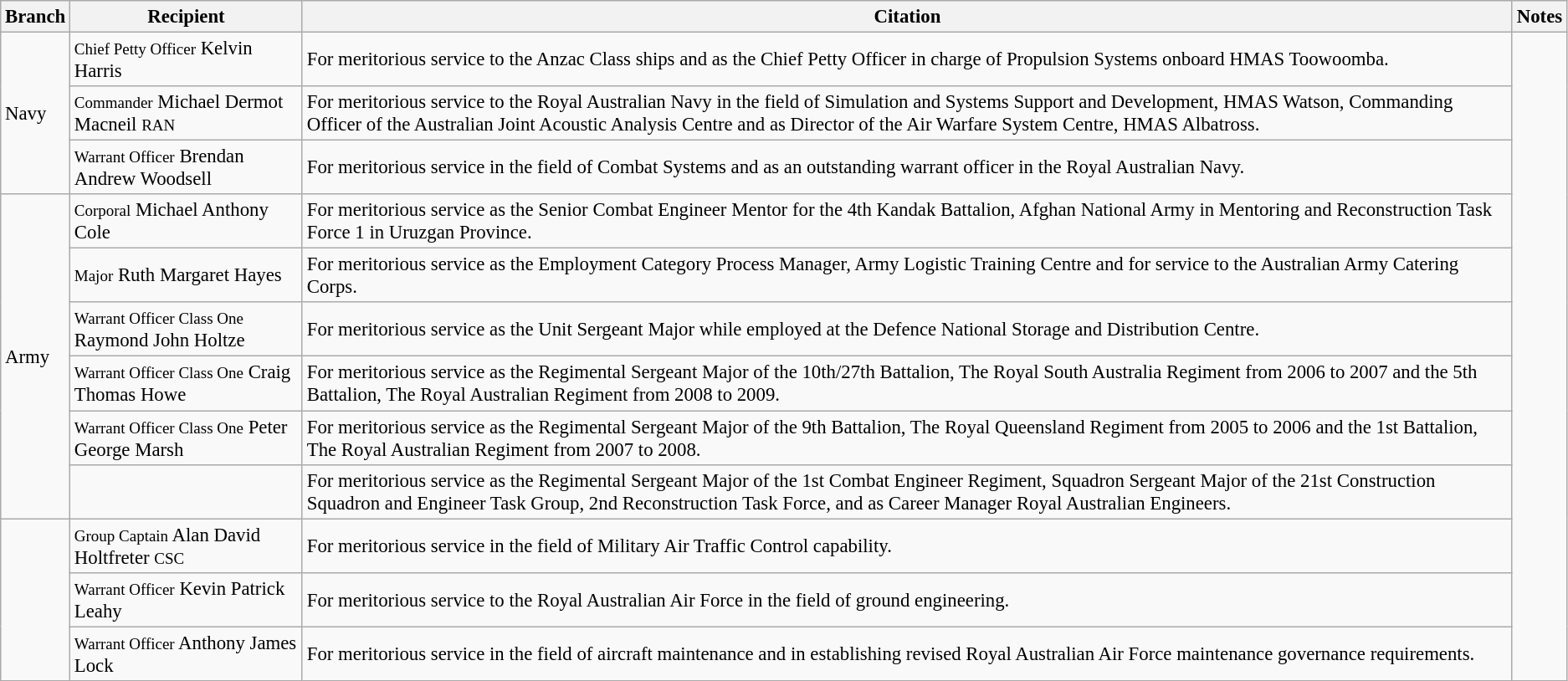<table class="wikitable" style="font-size:95%;">
<tr>
<th>Branch</th>
<th>Recipient</th>
<th>Citation</th>
<th>Notes</th>
</tr>
<tr>
<td rowspan=3>Navy</td>
<td><small>Chief Petty Officer</small> Kelvin Harris</td>
<td>For meritorious service to the Anzac Class ships and as the Chief Petty Officer in charge of Propulsion Systems onboard HMAS Toowoomba.</td>
<td rowspan=12></td>
</tr>
<tr>
<td><small>Commander</small> Michael Dermot Macneil <small>RAN</small></td>
<td>For meritorious service to the Royal Australian Navy in the field of Simulation and Systems Support and Development, HMAS Watson, Commanding Officer of the Australian Joint Acoustic Analysis Centre and as Director of the Air Warfare System Centre, HMAS Albatross.</td>
</tr>
<tr>
<td><small>Warrant Officer</small> Brendan Andrew Woodsell</td>
<td>For meritorious service in the field of Combat Systems and as an outstanding warrant officer in the Royal Australian Navy.</td>
</tr>
<tr>
<td rowspan=6>Army</td>
<td><small>Corporal</small> Michael Anthony Cole</td>
<td>For meritorious service as the Senior Combat Engineer Mentor for the 4th Kandak Battalion, Afghan National Army in Mentoring and Reconstruction Task Force 1 in Uruzgan Province.</td>
</tr>
<tr>
<td><small>Major</small> Ruth Margaret Hayes</td>
<td>For meritorious service as the Employment Category Process Manager, Army Logistic Training Centre and for service to the Australian Army Catering Corps.</td>
</tr>
<tr>
<td><small>Warrant Officer Class One</small> Raymond John Holtze</td>
<td>For meritorious service as the Unit Sergeant Major while employed at the Defence National Storage and Distribution Centre.</td>
</tr>
<tr>
<td><small>Warrant Officer Class One</small> Craig Thomas Howe</td>
<td>For meritorious service as the Regimental Sergeant Major of the 10th/27th Battalion, The Royal South Australia Regiment from 2006 to 2007 and the 5th Battalion, The Royal Australian Regiment from 2008 to 2009.</td>
</tr>
<tr>
<td><small>Warrant Officer Class One</small> Peter George Marsh</td>
<td>For meritorious service as the Regimental Sergeant Major of the 9th Battalion, The Royal Queensland Regiment from 2005 to 2006 and the 1st Battalion, The Royal Australian Regiment from 2007 to 2008.</td>
</tr>
<tr>
<td></td>
<td>For meritorious service as the Regimental Sergeant Major of the 1st Combat Engineer Regiment, Squadron Sergeant Major of the 21st Construction Squadron and Engineer Task Group, 2nd Reconstruction Task Force, and as Career Manager Royal Australian Engineers.</td>
</tr>
<tr>
<td rowspan=3></td>
<td><small>Group Captain</small> Alan David Holtfreter <small>CSC</small></td>
<td>For meritorious service in the field of Military Air Traffic Control capability.</td>
</tr>
<tr>
<td><small>Warrant Officer</small> Kevin Patrick Leahy</td>
<td>For meritorious service to the Royal Australian Air Force in the field of ground engineering.</td>
</tr>
<tr>
<td><small>Warrant Officer</small> Anthony James Lock</td>
<td>For meritorious service in the field of aircraft maintenance and in establishing revised Royal Australian Air Force maintenance governance requirements.</td>
</tr>
</table>
